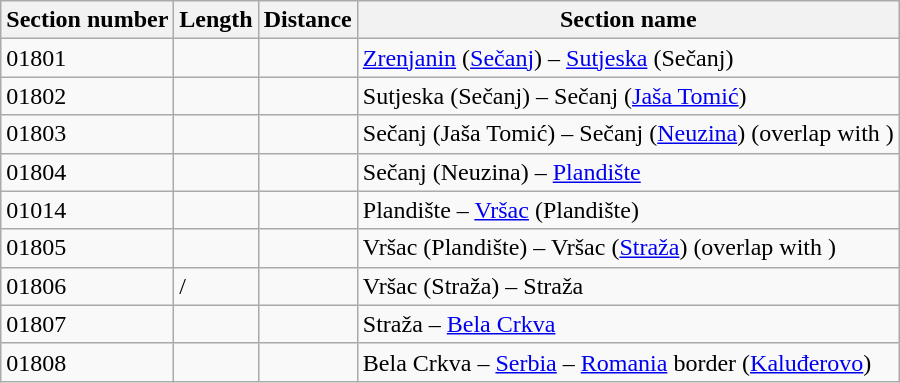<table class="wikitable">
<tr>
<th>Section number</th>
<th>Length</th>
<th>Distance</th>
<th>Section name</th>
</tr>
<tr>
<td>01801</td>
<td></td>
<td></td>
<td><a href='#'>Zrenjanin</a> (<a href='#'>Sečanj</a>) – <a href='#'>Sutjeska</a> (Sečanj)</td>
</tr>
<tr>
<td>01802</td>
<td></td>
<td></td>
<td>Sutjeska (Sečanj) – Sečanj (<a href='#'>Jaša Tomić</a>)</td>
</tr>
<tr>
<td>01803</td>
<td></td>
<td></td>
<td>Sečanj (Jaša Tomić) – Sečanj (<a href='#'>Neuzina</a>) (overlap with )</td>
</tr>
<tr>
<td>01804</td>
<td></td>
<td></td>
<td>Sečanj (Neuzina) – <a href='#'>Plandište</a></td>
</tr>
<tr>
<td>01014</td>
<td></td>
<td></td>
<td>Plandište – <a href='#'>Vršac</a> (Plandište)</td>
</tr>
<tr>
<td>01805</td>
<td></td>
<td></td>
<td>Vršac (Plandište) – Vršac (<a href='#'>Straža</a>) (overlap with )</td>
</tr>
<tr>
<td>01806</td>
<td>/</td>
<td></td>
<td>Vršac (Straža) – Straža</td>
</tr>
<tr>
<td>01807</td>
<td></td>
<td></td>
<td>Straža – <a href='#'>Bela Crkva</a></td>
</tr>
<tr>
<td>01808</td>
<td></td>
<td></td>
<td>Bela Crkva – <a href='#'>Serbia</a> – <a href='#'>Romania</a> border (<a href='#'>Kaluđerovo</a>)</td>
</tr>
</table>
